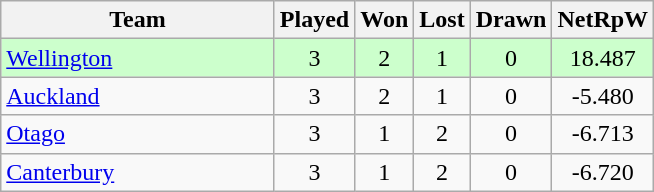<table class="wikitable" style="text-align:center;">
<tr>
<th width=175>Team</th>
<th style="width:30px;" abbr="Played">Played</th>
<th style="width:30px;" abbr="Won">Won</th>
<th style="width:30px;" abbr="Lost">Lost</th>
<th style="width:30px;" abbr="Drawn">Drawn</th>
<th style="width:30px;" abbr="NetRpW">NetRpW</th>
</tr>
<tr style="background:#cfc">
<td style="text-align:left;"><a href='#'>Wellington</a></td>
<td>3</td>
<td>2</td>
<td>1</td>
<td>0</td>
<td>18.487</td>
</tr>
<tr>
<td style="text-align:left;"><a href='#'>Auckland</a></td>
<td>3</td>
<td>2</td>
<td>1</td>
<td>0</td>
<td>-5.480</td>
</tr>
<tr>
<td style="text-align:left;"><a href='#'>Otago</a></td>
<td>3</td>
<td>1</td>
<td>2</td>
<td>0</td>
<td>-6.713</td>
</tr>
<tr>
<td style="text-align:left;"><a href='#'>Canterbury</a></td>
<td>3</td>
<td>1</td>
<td>2</td>
<td>0</td>
<td>-6.720</td>
</tr>
</table>
